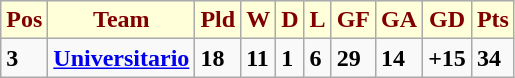<table class="wikitable">
<tr>
<th style="color:#800000; background:#FFFFDA;"><abbr>Pos</abbr></th>
<th style="color:#800000; background:#FFFFDA;">Team</th>
<th style="color:#800000; background:#FFFFDA;"><abbr>Pld</abbr></th>
<th style="color:#800000; background:#FFFFDA;"><abbr>W</abbr></th>
<th style="color:#800000; background:#FFFFDA;"><abbr>D</abbr></th>
<th style="color:#800000; background:#FFFFDA;"><abbr>L</abbr></th>
<th style="color:#800000; background:#FFFFDA;"><abbr>GF</abbr></th>
<th style="color:#800000; background:#FFFFDA;"><abbr>GA</abbr></th>
<th style="color:#800000; background:#FFFFDA;"><abbr>GD</abbr></th>
<th style="color:#800000; background:#FFFFDA;"><abbr>Pts</abbr></th>
</tr>
<tr>
<td><strong>3</strong></td>
<td><a href='#'><strong>Universitario</strong></a></td>
<td><strong>18</strong></td>
<td><strong>11</strong></td>
<td><strong>1</strong></td>
<td><strong>6</strong></td>
<td><strong>29</strong></td>
<td><strong>14</strong></td>
<td><strong>+15</strong></td>
<td><strong>34</strong></td>
</tr>
</table>
